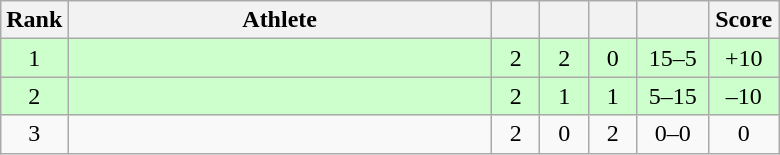<table class="wikitable" style="text-align: center;">
<tr>
<th width=25>Rank</th>
<th width=275>Athlete</th>
<th width=25></th>
<th width=25></th>
<th width=25></th>
<th width=40></th>
<th width=40>Score</th>
</tr>
<tr bgcolor=ccffcc>
<td>1</td>
<td align=left></td>
<td>2</td>
<td>2</td>
<td>0</td>
<td>15–5</td>
<td>+10</td>
</tr>
<tr bgcolor=ccffcc>
<td>2</td>
<td align=left></td>
<td>2</td>
<td>1</td>
<td>1</td>
<td>5–15</td>
<td>–10</td>
</tr>
<tr>
<td>3</td>
<td align=left></td>
<td>2</td>
<td>0</td>
<td>2</td>
<td>0–0</td>
<td>0</td>
</tr>
</table>
